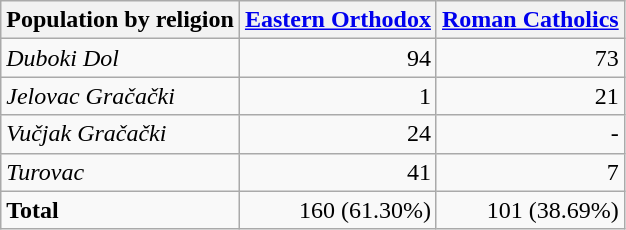<table class="wikitable sortable">
<tr>
<th>Population by religion</th>
<th><a href='#'>Eastern Orthodox</a></th>
<th><a href='#'>Roman Catholics</a></th>
</tr>
<tr>
<td><em>Duboki Dol</em></td>
<td align="right">94</td>
<td align="right">73</td>
</tr>
<tr>
<td><em>Jelovac Gračački</em></td>
<td align="right">1</td>
<td align="right">21</td>
</tr>
<tr>
<td><em>Vučjak Gračački</em></td>
<td align="right">24</td>
<td align="right">-</td>
</tr>
<tr>
<td><em>Turovac</em></td>
<td align="right">41</td>
<td align="right">7</td>
</tr>
<tr>
<td><strong>Total</strong></td>
<td align="right">160 (61.30%)</td>
<td align="right">101 (38.69%)</td>
</tr>
</table>
